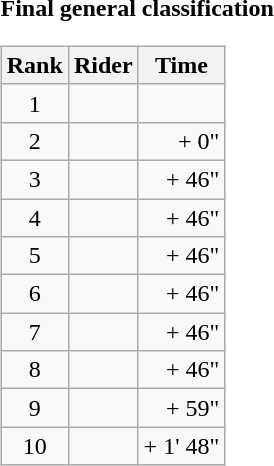<table>
<tr>
<td><strong>Final general classification</strong><br><table class="wikitable">
<tr>
<th scope="col">Rank</th>
<th scope="col">Rider</th>
<th scope="col">Time</th>
</tr>
<tr>
<td style="text-align:center;">1</td>
<td></td>
<td style="text-align:right;"></td>
</tr>
<tr>
<td style="text-align:center;">2</td>
<td></td>
<td style="text-align:right;">+ 0"</td>
</tr>
<tr>
<td style="text-align:center;">3</td>
<td></td>
<td style="text-align:right;">+ 46"</td>
</tr>
<tr>
<td style="text-align:center;">4</td>
<td></td>
<td style="text-align:right;">+ 46"</td>
</tr>
<tr>
<td style="text-align:center;">5</td>
<td></td>
<td style="text-align:right;">+ 46"</td>
</tr>
<tr>
<td style="text-align:center;">6</td>
<td></td>
<td style="text-align:right;">+ 46"</td>
</tr>
<tr>
<td style="text-align:center;">7</td>
<td></td>
<td style="text-align:right;">+ 46"</td>
</tr>
<tr>
<td style="text-align:center;">8</td>
<td></td>
<td style="text-align:right;">+ 46"</td>
</tr>
<tr>
<td style="text-align:center;">9</td>
<td></td>
<td style="text-align:right;">+ 59"</td>
</tr>
<tr>
<td style="text-align:center;">10</td>
<td></td>
<td style="text-align:right;">+ 1' 48"</td>
</tr>
</table>
</td>
</tr>
</table>
